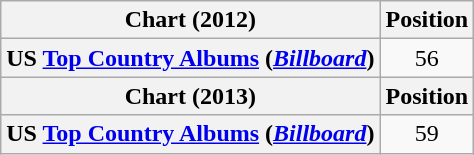<table class="wikitable plainrowheaders" style="text-align:center">
<tr>
<th scope="col">Chart (2012)</th>
<th scope="col">Position</th>
</tr>
<tr>
<th scope="row">US <a href='#'>Top Country Albums</a> (<em><a href='#'>Billboard</a></em>)</th>
<td>56</td>
</tr>
<tr>
<th scope="col">Chart (2013)</th>
<th scope="col">Position</th>
</tr>
<tr>
<th scope="row">US <a href='#'>Top Country Albums</a> (<em><a href='#'>Billboard</a></em>)</th>
<td>59</td>
</tr>
</table>
